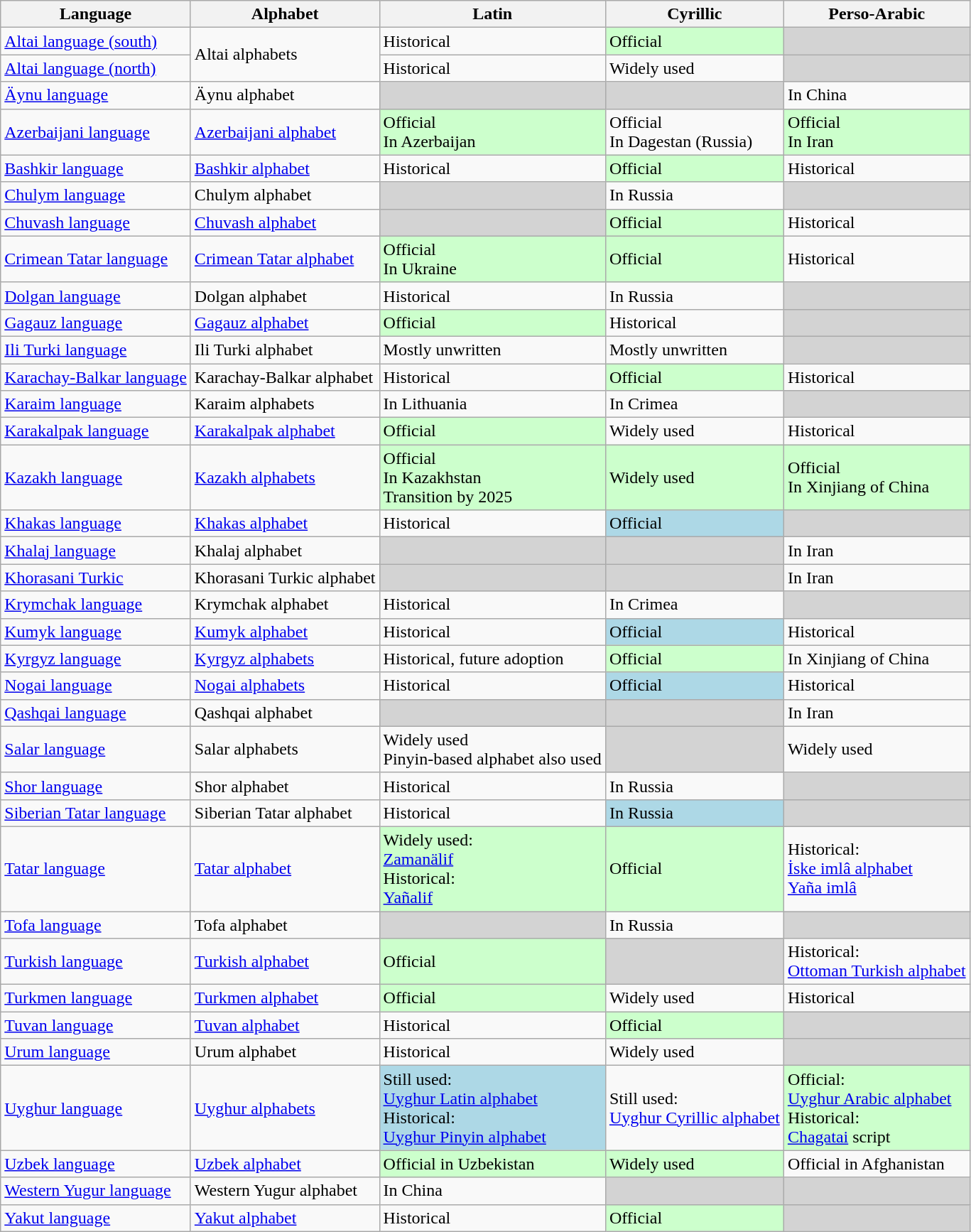<table class="wikitable sortable">
<tr>
<th>Language</th>
<th>Alphabet</th>
<th>Latin</th>
<th>Cyrillic</th>
<th>Perso-Arabic</th>
</tr>
<tr>
<td><a href='#'>Altai language (south)</a></td>
<td rowspan="2">Altai alphabets</td>
<td>Historical</td>
<td style="background-color:#cfc;">Official</td>
<td style="background-color:lightgray;"></td>
</tr>
<tr>
<td><a href='#'>Altai language (north)</a></td>
<td>Historical</td>
<td>Widely used</td>
<td style="background-color:lightgray;"></td>
</tr>
<tr>
<td><a href='#'>Äynu language</a></td>
<td>Äynu alphabet</td>
<td style="background-color:lightgray;"></td>
<td style="background-color:lightgray;"></td>
<td>In China</td>
</tr>
<tr>
<td><a href='#'>Azerbaijani language</a></td>
<td><a href='#'>Azerbaijani alphabet</a></td>
<td style="background-color:#cfc;">Official<br>In Azerbaijan</td>
<td>Official<br>In Dagestan (Russia)</td>
<td style="background-color:#cfc;">Official<br>In Iran</td>
</tr>
<tr>
<td><a href='#'>Bashkir language</a></td>
<td><a href='#'>Bashkir alphabet</a></td>
<td>Historical</td>
<td style="background-color:#cfc;">Official</td>
<td>Historical</td>
</tr>
<tr>
<td><a href='#'>Chulym language</a></td>
<td>Chulym alphabet</td>
<td style="background-color:lightgray;"></td>
<td>In Russia</td>
<td style="background-color:lightgray;"></td>
</tr>
<tr>
<td><a href='#'>Chuvash language</a></td>
<td><a href='#'>Chuvash alphabet</a></td>
<td style="background-color:lightgray;"></td>
<td style="background-color:#cfc;">Official</td>
<td>Historical</td>
</tr>
<tr>
<td><a href='#'>Crimean Tatar language</a></td>
<td><a href='#'>Crimean Tatar alphabet</a></td>
<td style="background-color:#cfc;">Official<br>In Ukraine</td>
<td style="background-color:#cfc;">Official</td>
<td>Historical</td>
</tr>
<tr>
<td><a href='#'>Dolgan language</a></td>
<td>Dolgan alphabet</td>
<td>Historical</td>
<td>In Russia</td>
<td style="background-color:lightgray;"></td>
</tr>
<tr>
<td><a href='#'>Gagauz language</a></td>
<td><a href='#'>Gagauz alphabet</a></td>
<td style="background-color:#cfc;">Official</td>
<td>Historical</td>
<td style="background-color:lightgray;"></td>
</tr>
<tr>
<td><a href='#'>Ili Turki language</a></td>
<td>Ili Turki alphabet</td>
<td>Mostly unwritten</td>
<td>Mostly unwritten</td>
<td style="background-color:lightgray;"></td>
</tr>
<tr>
<td><a href='#'>Karachay-Balkar language</a></td>
<td>Karachay-Balkar alphabet</td>
<td>Historical</td>
<td style="background-color:#cfc;">Official</td>
<td>Historical</td>
</tr>
<tr>
<td><a href='#'>Karaim language</a></td>
<td>Karaim alphabets</td>
<td>In Lithuania</td>
<td>In Crimea</td>
<td style="background-color:lightgray;"></td>
</tr>
<tr>
<td><a href='#'>Karakalpak language</a></td>
<td><a href='#'>Karakalpak alphabet</a></td>
<td style="background-color:#cfc;">Official</td>
<td>Widely used</td>
<td>Historical</td>
</tr>
<tr>
<td><a href='#'>Kazakh language</a></td>
<td><a href='#'>Kazakh alphabets</a></td>
<td style="background-color:#cfc;">Official<br>In Kazakhstan<br>Transition by 2025</td>
<td style="background-color:#cfc;">Widely used</td>
<td style="background-color:#cfc;">Official<br>In Xinjiang of China</td>
</tr>
<tr>
<td><a href='#'>Khakas language</a></td>
<td><a href='#'>Khakas alphabet</a></td>
<td>Historical</td>
<td style="background-color:#add8e6;">Official</td>
<td style="background-color:lightgray;"></td>
</tr>
<tr>
<td><a href='#'>Khalaj language</a></td>
<td>Khalaj alphabet</td>
<td style="background-color:lightgray;"></td>
<td style="background-color:lightgray;"></td>
<td>In Iran</td>
</tr>
<tr>
<td><a href='#'>Khorasani Turkic</a></td>
<td>Khorasani Turkic alphabet</td>
<td style="background-color:lightgray;"></td>
<td style="background-color:lightgray;"></td>
<td>In Iran</td>
</tr>
<tr>
<td><a href='#'>Krymchak language</a></td>
<td>Krymchak alphabet</td>
<td>Historical</td>
<td>In Crimea</td>
<td style="background-color:lightgray;"></td>
</tr>
<tr>
<td><a href='#'>Kumyk language</a></td>
<td><a href='#'>Kumyk alphabet</a></td>
<td>Historical</td>
<td style="background-color:#add8e6;">Official</td>
<td>Historical</td>
</tr>
<tr>
<td><a href='#'>Kyrgyz language</a></td>
<td><a href='#'>Kyrgyz alphabets</a></td>
<td>Historical, future adoption</td>
<td style="background-color:#cfc;">Official</td>
<td>In Xinjiang of China</td>
</tr>
<tr>
<td><a href='#'>Nogai language</a></td>
<td><a href='#'>Nogai alphabets</a></td>
<td>Historical</td>
<td style="background-color:#add8e6;">Official</td>
<td>Historical</td>
</tr>
<tr>
<td><a href='#'>Qashqai language</a></td>
<td>Qashqai alphabet</td>
<td style="background-color:lightgray;"></td>
<td style="background-color:lightgray;"></td>
<td>In Iran</td>
</tr>
<tr>
<td><a href='#'>Salar language</a></td>
<td>Salar alphabets</td>
<td>Widely used<br>Pinyin-based alphabet also used</td>
<td style="background-color:lightgray;"></td>
<td>Widely used</td>
</tr>
<tr>
<td><a href='#'>Shor language</a></td>
<td>Shor alphabet</td>
<td>Historical</td>
<td>In Russia</td>
<td style="background-color:lightgray;"></td>
</tr>
<tr>
<td><a href='#'>Siberian Tatar language</a></td>
<td>Siberian Tatar alphabet</td>
<td>Historical</td>
<td style="background-color:#add8e6;">In Russia</td>
<td style="background-color:lightgray;"></td>
</tr>
<tr>
<td><a href='#'>Tatar language</a></td>
<td><a href='#'>Tatar alphabet</a></td>
<td style="background-color:#cfc;">Widely used:<br><a href='#'>Zamanälif</a><br>Historical:<br><a href='#'>Yañalif</a></td>
<td style="background-color:#cfc;">Official</td>
<td>Historical:<br><a href='#'>İske imlâ alphabet</a><br><a href='#'>Yaña imlâ</a></td>
</tr>
<tr>
<td><a href='#'>Tofa language</a></td>
<td>Tofa alphabet</td>
<td style="background-color:lightgray;"></td>
<td>In Russia</td>
<td style="background-color:lightgray;"></td>
</tr>
<tr>
<td><a href='#'>Turkish language</a></td>
<td><a href='#'>Turkish alphabet</a></td>
<td style="background-color:#cfc;">Official</td>
<td style="background-color:lightgray;"></td>
<td>Historical:<br><a href='#'>Ottoman Turkish alphabet</a></td>
</tr>
<tr>
<td><a href='#'>Turkmen language</a></td>
<td><a href='#'>Turkmen alphabet</a></td>
<td style="background-color:#cfc;">Official</td>
<td>Widely used</td>
<td>Historical</td>
</tr>
<tr>
<td><a href='#'>Tuvan language</a></td>
<td><a href='#'>Tuvan alphabet</a></td>
<td>Historical</td>
<td style="background-color:#cfc;">Official</td>
<td style="background-color:lightgray;"></td>
</tr>
<tr>
<td><a href='#'>Urum language</a></td>
<td>Urum alphabet</td>
<td>Historical</td>
<td>Widely used</td>
<td style="background-color:lightgray;"></td>
</tr>
<tr>
<td><a href='#'>Uyghur language</a></td>
<td><a href='#'>Uyghur alphabets</a></td>
<td style="background-color:#add8e6;">Still used:<br><a href='#'>Uyghur Latin alphabet</a><br>Historical:<br><a href='#'>Uyghur Pinyin alphabet</a></td>
<td>Still used:<br><a href='#'>Uyghur Cyrillic alphabet</a></td>
<td style="background-color:#cfc;">Official:<br><a href='#'>Uyghur Arabic alphabet</a><br> Historical:<br><a href='#'>Chagatai</a> script</td>
</tr>
<tr>
<td><a href='#'>Uzbek language</a></td>
<td><a href='#'>Uzbek alphabet</a></td>
<td style="background-color:#cfc;">Official in Uzbekistan</td>
<td style="background-color:#cfc;">Widely used</td>
<td>Official in Afghanistan</td>
</tr>
<tr>
<td><a href='#'>Western Yugur language</a></td>
<td>Western Yugur alphabet</td>
<td>In China</td>
<td style="background-color:lightgray;"></td>
<td style="background-color:lightgray;"></td>
</tr>
<tr>
<td><a href='#'>Yakut language</a></td>
<td><a href='#'>Yakut alphabet</a></td>
<td>Historical</td>
<td style="background-color:#cfc;">Official</td>
<td style="background-color:lightgray;"></td>
</tr>
</table>
